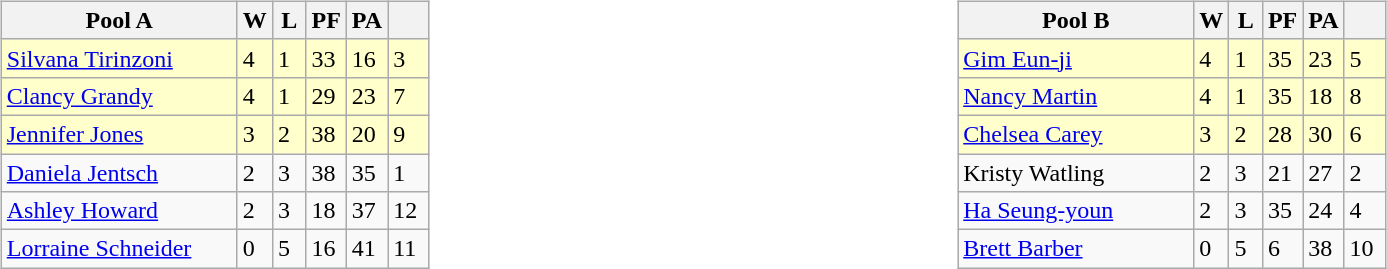<table>
<tr>
<td valign=top width=10%><br><table class=wikitable>
<tr>
<th width=150>Pool A</th>
<th width=15>W</th>
<th width=15>L</th>
<th width=15>PF</th>
<th width=15>PA</th>
<th width=20></th>
</tr>
<tr bgcolor=#ffffcc>
<td> <a href='#'>Silvana Tirinzoni</a></td>
<td>4</td>
<td>1</td>
<td>33</td>
<td>16</td>
<td>3</td>
</tr>
<tr bgcolor=#ffffcc>
<td> <a href='#'>Clancy Grandy</a></td>
<td>4</td>
<td>1</td>
<td>29</td>
<td>23</td>
<td>7</td>
</tr>
<tr bgcolor=#ffffcc>
<td> <a href='#'>Jennifer Jones</a></td>
<td>3</td>
<td>2</td>
<td>38</td>
<td>20</td>
<td>9</td>
</tr>
<tr>
<td> <a href='#'>Daniela Jentsch</a></td>
<td>2</td>
<td>3</td>
<td>38</td>
<td>35</td>
<td>1</td>
</tr>
<tr>
<td> <a href='#'>Ashley Howard</a></td>
<td>2</td>
<td>3</td>
<td>18</td>
<td>37</td>
<td>12</td>
</tr>
<tr>
<td> <a href='#'>Lorraine Schneider</a></td>
<td>0</td>
<td>5</td>
<td>16</td>
<td>41</td>
<td>11</td>
</tr>
</table>
</td>
<td valign=top width=10%><br><table class=wikitable>
<tr>
<th width=150>Pool B</th>
<th width=15>W</th>
<th width=15>L</th>
<th width=15>PF</th>
<th width=15>PA</th>
<th width=20></th>
</tr>
<tr bgcolor=#ffffcc>
<td> <a href='#'>Gim Eun-ji</a></td>
<td>4</td>
<td>1</td>
<td>35</td>
<td>23</td>
<td>5</td>
</tr>
<tr bgcolor=#ffffcc>
<td> <a href='#'>Nancy Martin</a></td>
<td>4</td>
<td>1</td>
<td>35</td>
<td>18</td>
<td>8</td>
</tr>
<tr bgcolor=#ffffcc>
<td> <a href='#'>Chelsea Carey</a></td>
<td>3</td>
<td>2</td>
<td>28</td>
<td>30</td>
<td>6</td>
</tr>
<tr>
<td> Kristy Watling</td>
<td>2</td>
<td>3</td>
<td>21</td>
<td>27</td>
<td>2</td>
</tr>
<tr>
<td> <a href='#'>Ha Seung-youn</a></td>
<td>2</td>
<td>3</td>
<td>35</td>
<td>24</td>
<td>4</td>
</tr>
<tr>
<td> <a href='#'>Brett Barber</a></td>
<td>0</td>
<td>5</td>
<td>6</td>
<td>38</td>
<td>10</td>
</tr>
</table>
</td>
</tr>
</table>
